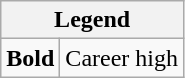<table class="wikitable mw-collapsible">
<tr>
<th colspan="2">Legend</th>
</tr>
<tr>
<td><strong>Bold</strong></td>
<td>Career high</td>
</tr>
</table>
